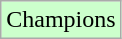<table class="wikitable">
<tr style="width:10px; background:#cfc;">
<td>Champions</td>
</tr>
</table>
